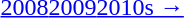<table id=toc class=toc summary=Contents>
<tr>
<th></th>
</tr>
<tr>
<td align=center><a href='#'>2008</a><a href='#'>2009</a><a href='#'>2010s →</a></td>
</tr>
</table>
